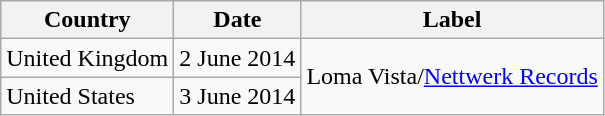<table class="wikitable plainrowheaders">
<tr>
<th scope="col">Country</th>
<th scope="col">Date</th>
<th scope="col">Label</th>
</tr>
<tr>
<td>United Kingdom</td>
<td>2 June 2014</td>
<td rowspan="2">Loma Vista/<a href='#'>Nettwerk Records</a></td>
</tr>
<tr>
<td>United States</td>
<td>3 June 2014</td>
</tr>
</table>
